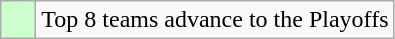<table class="wikitable">
<tr>
<td style="background: #ccffcc;">    </td>
<td>Top 8 teams advance to the Playoffs</td>
</tr>
</table>
